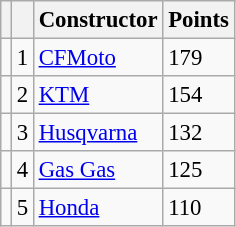<table class="wikitable" style="font-size: 95%;">
<tr>
<th></th>
<th></th>
<th>Constructor</th>
<th>Points</th>
</tr>
<tr>
<td></td>
<td align=center>1</td>
<td> <a href='#'>CFMoto</a></td>
<td align=left>179</td>
</tr>
<tr>
<td></td>
<td align=center>2</td>
<td> <a href='#'>KTM</a></td>
<td align=left>154</td>
</tr>
<tr>
<td></td>
<td align=center>3</td>
<td> <a href='#'>Husqvarna</a></td>
<td align=left>132</td>
</tr>
<tr>
<td></td>
<td align=center>4</td>
<td> <a href='#'>Gas Gas</a></td>
<td align=left>125</td>
</tr>
<tr>
<td></td>
<td align=center>5</td>
<td> <a href='#'>Honda</a></td>
<td align=left>110</td>
</tr>
</table>
